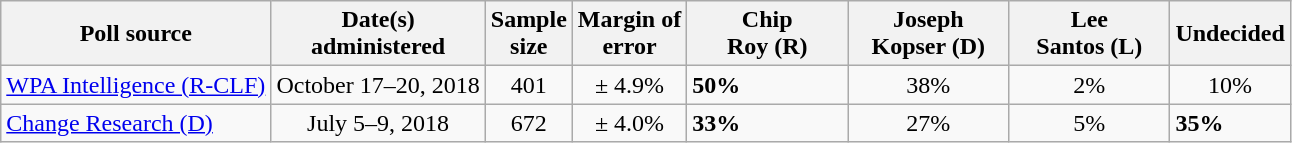<table class="wikitable">
<tr>
<th>Poll source</th>
<th>Date(s)<br>administered</th>
<th>Sample<br>size</th>
<th>Margin of<br>error</th>
<th style="width:100px;">Chip<br>Roy (R)</th>
<th style="width:100px;">Joseph<br>Kopser (D)</th>
<th style="width:100px;">Lee<br>Santos (L)</th>
<th>Undecided</th>
</tr>
<tr>
<td><a href='#'>WPA Intelligence (R-CLF)</a></td>
<td align=center>October 17–20, 2018</td>
<td align=center>401</td>
<td align=center>± 4.9%</td>
<td><strong>50%</strong></td>
<td align=center>38%</td>
<td align=center>2%</td>
<td align=center>10%</td>
</tr>
<tr>
<td><a href='#'>Change Research (D)</a></td>
<td align=center>July 5–9, 2018</td>
<td align=center>672</td>
<td align=center>± 4.0%</td>
<td><strong>33%</strong></td>
<td align=center>27%</td>
<td align=center>5%</td>
<td><strong>35%</strong></td>
</tr>
</table>
